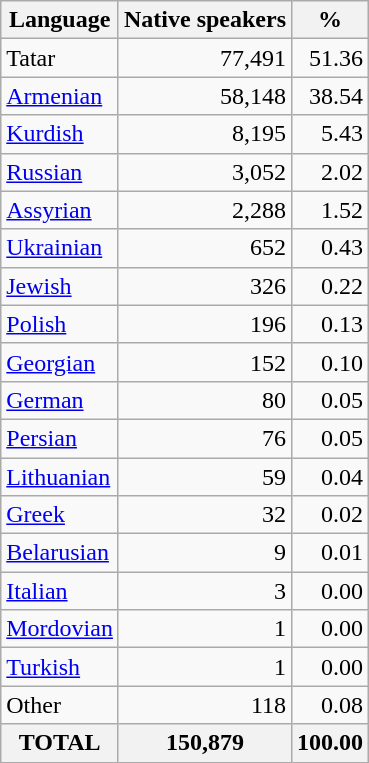<table class="wikitable sortable">
<tr>
<th>Language</th>
<th>Native speakers</th>
<th>%</th>
</tr>
<tr>
<td>Tatar</td>
<td align="right">77,491</td>
<td align="right">51.36</td>
</tr>
<tr>
<td><a href='#'>Armenian</a></td>
<td align="right">58,148</td>
<td align="right">38.54</td>
</tr>
<tr>
<td><a href='#'>Kurdish</a></td>
<td align="right">8,195</td>
<td align="right">5.43</td>
</tr>
<tr>
<td><a href='#'>Russian</a></td>
<td align="right">3,052</td>
<td align="right">2.02</td>
</tr>
<tr>
<td><a href='#'>Assyrian</a></td>
<td align="right">2,288</td>
<td align="right">1.52</td>
</tr>
<tr>
<td><a href='#'>Ukrainian</a></td>
<td align="right">652</td>
<td align="right">0.43</td>
</tr>
<tr>
<td><a href='#'>Jewish</a></td>
<td align="right">326</td>
<td align="right">0.22</td>
</tr>
<tr>
<td><a href='#'>Polish</a></td>
<td align="right">196</td>
<td align="right">0.13</td>
</tr>
<tr>
<td><a href='#'>Georgian</a></td>
<td align="right">152</td>
<td align="right">0.10</td>
</tr>
<tr>
<td><a href='#'>German</a></td>
<td align="right">80</td>
<td align="right">0.05</td>
</tr>
<tr>
<td><a href='#'>Persian</a></td>
<td align="right">76</td>
<td align="right">0.05</td>
</tr>
<tr>
<td><a href='#'>Lithuanian</a></td>
<td align="right">59</td>
<td align="right">0.04</td>
</tr>
<tr>
<td><a href='#'>Greek</a></td>
<td align="right">32</td>
<td align="right">0.02</td>
</tr>
<tr>
<td><a href='#'>Belarusian</a></td>
<td align="right">9</td>
<td align="right">0.01</td>
</tr>
<tr>
<td><a href='#'>Italian</a></td>
<td align="right">3</td>
<td align="right">0.00</td>
</tr>
<tr>
<td><a href='#'>Mordovian</a></td>
<td align="right">1</td>
<td align="right">0.00</td>
</tr>
<tr>
<td><a href='#'>Turkish</a></td>
<td align="right">1</td>
<td align="right">0.00</td>
</tr>
<tr>
<td>Other</td>
<td align="right">118</td>
<td align="right">0.08</td>
</tr>
<tr>
<th>TOTAL</th>
<th>150,879</th>
<th>100.00</th>
</tr>
</table>
